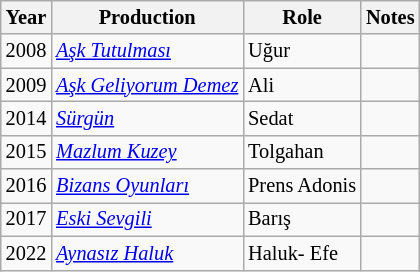<table class="wikitable" style="font-size: 85%;">
<tr>
<th>Year</th>
<th>Production</th>
<th>Role</th>
<th>Notes</th>
</tr>
<tr>
<td>2008</td>
<td><em><a href='#'>Aşk Tutulması</a></em></td>
<td>Uğur</td>
<td></td>
</tr>
<tr>
<td>2009</td>
<td><em><a href='#'>Aşk Geliyorum Demez</a></em></td>
<td>Ali</td>
<td></td>
</tr>
<tr>
<td>2014</td>
<td><em><a href='#'>Sürgün</a></em></td>
<td>Sedat</td>
<td></td>
</tr>
<tr>
<td>2015</td>
<td><em><a href='#'>Mazlum Kuzey</a></em></td>
<td>Tolgahan</td>
<td></td>
</tr>
<tr>
<td>2016</td>
<td><em><a href='#'>Bizans Oyunları</a></em></td>
<td>Prens Adonis</td>
<td></td>
</tr>
<tr>
<td>2017</td>
<td><em><a href='#'>Eski Sevgili</a></em></td>
<td>Barış</td>
<td></td>
</tr>
<tr>
<td>2022</td>
<td><em><a href='#'>Aynasız Haluk</a></em></td>
<td>Haluk- Efe</td>
<td></td>
</tr>
</table>
